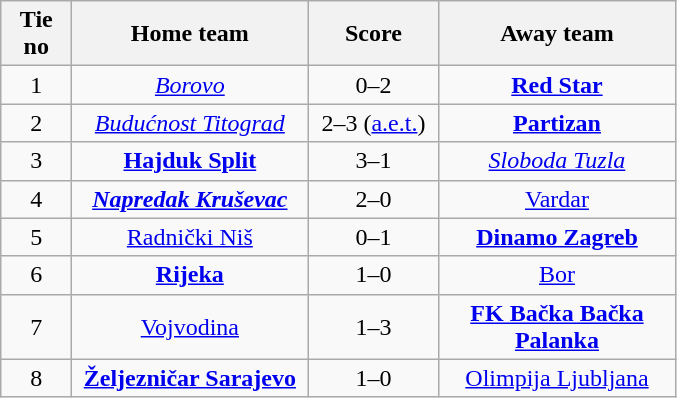<table class="wikitable" style="text-align: center">
<tr>
<th width=40>Tie no</th>
<th width=150>Home team</th>
<th width=80>Score</th>
<th width=150>Away team</th>
</tr>
<tr>
<td>1</td>
<td><em><a href='#'>Borovo</a></em></td>
<td>0–2</td>
<td><strong><a href='#'>Red Star</a></strong></td>
</tr>
<tr>
<td>2</td>
<td><em><a href='#'>Budućnost Titograd</a></em></td>
<td>2–3 (<a href='#'>a.e.t.</a>)</td>
<td><strong><a href='#'>Partizan</a></strong></td>
</tr>
<tr>
<td>3</td>
<td><strong><a href='#'>Hajduk Split</a></strong></td>
<td>3–1</td>
<td><em><a href='#'>Sloboda Tuzla</a></em></td>
</tr>
<tr>
<td>4</td>
<td><strong><em><a href='#'>Napredak Kruševac</a></em></strong></td>
<td>2–0</td>
<td><a href='#'>Vardar</a></td>
</tr>
<tr>
<td>5</td>
<td><a href='#'>Radnički Niš</a></td>
<td>0–1</td>
<td><strong><a href='#'>Dinamo Zagreb</a></strong></td>
</tr>
<tr>
<td>6</td>
<td><strong><a href='#'>Rijeka</a></strong></td>
<td>1–0</td>
<td><a href='#'>Bor</a></td>
</tr>
<tr>
<td>7</td>
<td><a href='#'>Vojvodina</a></td>
<td>1–3</td>
<td><strong><a href='#'>FK Bačka Bačka Palanka</a></strong></td>
</tr>
<tr>
<td>8</td>
<td><strong><a href='#'>Željezničar Sarajevo</a></strong></td>
<td>1–0</td>
<td><a href='#'>Olimpija Ljubljana</a></td>
</tr>
</table>
